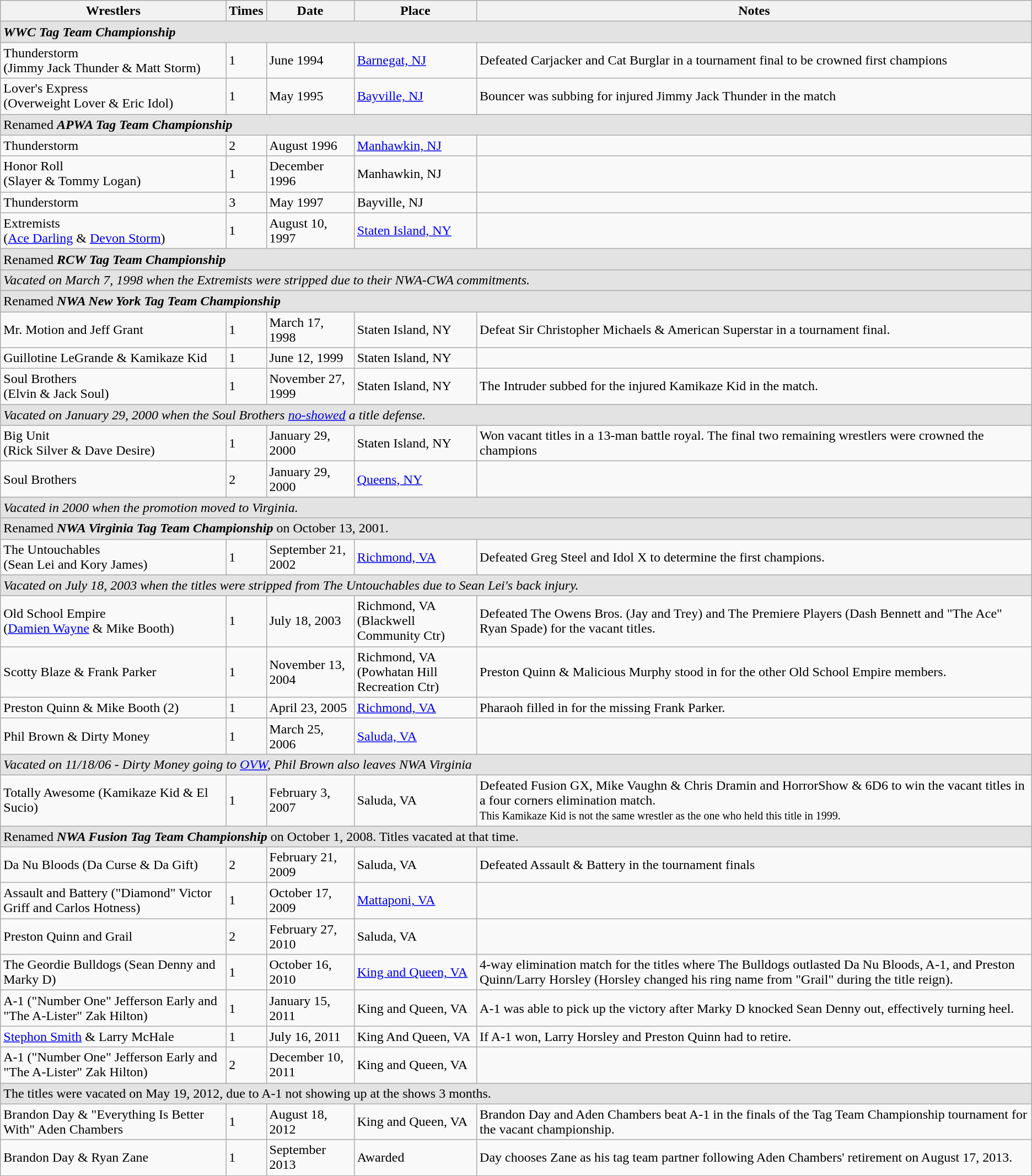<table class="wikitable">
<tr>
<th>Wrestlers</th>
<th>Times</th>
<th>Date</th>
<th>Place</th>
<th>Notes</th>
</tr>
<tr style="background: #e3e3e3;">
<td colspan="5"><strong><em>WWC Tag Team Championship</em></strong></td>
</tr>
<tr>
<td>Thunderstorm<br>(Jimmy Jack Thunder & Matt Storm)</td>
<td>1</td>
<td>June 1994</td>
<td><a href='#'>Barnegat, NJ</a></td>
<td>Defeated Carjacker and Cat Burglar in a tournament final to be crowned first champions</td>
</tr>
<tr>
<td>Lover's Express<br>(Overweight Lover & Eric Idol)</td>
<td>1</td>
<td>May 1995</td>
<td><a href='#'>Bayville, NJ</a></td>
<td>Bouncer was subbing for injured Jimmy Jack Thunder in the match</td>
</tr>
<tr style="background: #e3e3e3;">
<td colspan="5">Renamed <strong><em>APWA Tag Team Championship</em></strong></td>
</tr>
<tr>
<td>Thunderstorm</td>
<td>2</td>
<td>August 1996</td>
<td><a href='#'>Manhawkin, NJ</a></td>
<td></td>
</tr>
<tr>
<td>Honor Roll<br>(Slayer & Tommy Logan)</td>
<td>1</td>
<td>December 1996</td>
<td>Manhawkin, NJ</td>
<td></td>
</tr>
<tr>
<td>Thunderstorm</td>
<td>3</td>
<td>May 1997</td>
<td>Bayville, NJ</td>
<td></td>
</tr>
<tr>
<td>Extremists<br>(<a href='#'>Ace Darling</a> & <a href='#'>Devon Storm</a>)</td>
<td>1</td>
<td>August 10, 1997</td>
<td><a href='#'>Staten Island, NY</a></td>
<td></td>
</tr>
<tr style="background: #e3e3e3;">
<td colspan="5">Renamed <strong><em>RCW Tag Team Championship</em></strong></td>
</tr>
<tr style="background: #e3e3e3;">
<td colspan="5"><em>Vacated on March 7, 1998 when the Extremists were stripped due to their NWA-CWA commitments.</em></td>
</tr>
<tr style="background: #e3e3e3;">
<td colspan="5">Renamed <strong><em>NWA New York Tag Team Championship</em></strong></td>
</tr>
<tr>
<td>Mr. Motion and Jeff Grant</td>
<td>1</td>
<td>March 17, 1998</td>
<td>Staten Island, NY</td>
<td>Defeat Sir Christopher Michaels & American Superstar in a tournament final.</td>
</tr>
<tr>
<td>Guillotine LeGrande & Kamikaze Kid</td>
<td>1</td>
<td>June 12, 1999</td>
<td>Staten Island, NY</td>
<td></td>
</tr>
<tr>
<td>Soul Brothers<br>(Elvin & Jack Soul)</td>
<td>1</td>
<td>November 27, 1999</td>
<td>Staten Island, NY</td>
<td>The Intruder subbed for the injured Kamikaze Kid in the match.</td>
</tr>
<tr style="background: #e3e3e3;">
<td colspan="5"><em>Vacated on January 29, 2000  when the Soul Brothers <a href='#'>no-showed</a> a title defense.</em></td>
</tr>
<tr>
<td>Big Unit<br>(Rick Silver & Dave Desire)</td>
<td>1</td>
<td>January 29, 2000</td>
<td>Staten Island, NY</td>
<td>Won vacant titles in a 13-man battle royal. The final two remaining wrestlers were crowned the champions</td>
</tr>
<tr>
<td>Soul Brothers</td>
<td>2</td>
<td>January 29, 2000</td>
<td><a href='#'>Queens, NY</a></td>
<td></td>
</tr>
<tr style="background: #e3e3e3;">
<td colspan="5"><em>Vacated in 2000 when the promotion moved to Virginia.</em></td>
</tr>
<tr style="background: #e3e3e3;">
<td colspan="5">Renamed <strong><em>NWA Virginia Tag Team Championship</em></strong> on October 13, 2001.</td>
</tr>
<tr>
<td>The Untouchables<br>(Sean Lei and Kory James)</td>
<td>1</td>
<td>September 21, 2002</td>
<td><a href='#'>Richmond, VA</a></td>
<td>Defeated Greg Steel and Idol X to determine the first champions.</td>
</tr>
<tr style="background: #e3e3e3;">
<td colspan="5"><em>Vacated on July 18, 2003 when the titles were stripped from The Untouchables due to Sean Lei's back injury.</em></td>
</tr>
<tr>
<td>Old School Empire<br>(<a href='#'>Damien Wayne</a> & Mike Booth)</td>
<td>1</td>
<td>July 18, 2003</td>
<td>Richmond, VA<br>(Blackwell Community Ctr)</td>
<td>Defeated The Owens Bros. (Jay and Trey) and The Premiere Players (Dash Bennett and "The Ace" Ryan Spade) for the vacant titles.</td>
</tr>
<tr>
<td>Scotty Blaze & Frank Parker</td>
<td>1</td>
<td>November 13, 2004</td>
<td>Richmond, VA<br>(Powhatan Hill Recreation Ctr)</td>
<td>Preston Quinn & Malicious Murphy stood in for the other Old School Empire members.</td>
</tr>
<tr>
<td>Preston Quinn & Mike Booth (2)</td>
<td>1</td>
<td>April 23, 2005</td>
<td><a href='#'>Richmond, VA</a></td>
<td>Pharaoh filled in for the missing Frank Parker.</td>
</tr>
<tr>
<td>Phil Brown & Dirty Money</td>
<td>1</td>
<td>March 25, 2006</td>
<td><a href='#'>Saluda, VA</a></td>
<td></td>
</tr>
<tr style="background: #e3e3e3;">
<td colspan="5"><em>Vacated on 11/18/06 - Dirty Money going to <a href='#'>OVW</a>, Phil Brown also leaves NWA Virginia</em></td>
</tr>
<tr>
<td>Totally Awesome (Kamikaze Kid & El Sucio)</td>
<td>1</td>
<td>February 3, 2007</td>
<td>Saluda, VA</td>
<td>Defeated Fusion GX, Mike Vaughn & Chris Dramin and HorrorShow & 6D6 to win the vacant titles in a four corners elimination match.  <br><small>This Kamikaze Kid is not the same wrestler as the one who held this title in 1999.</small></td>
</tr>
<tr style="background: #e3e3e3;">
<td colspan="5">Renamed <strong><em>NWA Fusion Tag Team Championship</em></strong> on October 1, 2008.  Titles vacated at that time.</td>
</tr>
<tr>
<td>Da Nu Bloods (Da Curse & Da Gift)</td>
<td>2</td>
<td>February 21, 2009</td>
<td>Saluda, VA</td>
<td>Defeated Assault & Battery in the tournament finals</td>
</tr>
<tr>
<td>Assault and Battery ("Diamond" Victor Griff and Carlos Hotness)</td>
<td>1</td>
<td>October 17, 2009</td>
<td><a href='#'>Mattaponi, VA</a></td>
<td></td>
</tr>
<tr>
<td>Preston Quinn and Grail</td>
<td>2</td>
<td>February 27, 2010</td>
<td>Saluda, VA</td>
</tr>
<tr>
<td>The Geordie Bulldogs (Sean Denny and Marky D)</td>
<td>1</td>
<td>October 16, 2010</td>
<td><a href='#'>King and Queen, VA</a></td>
<td>4-way elimination match for the titles where The Bulldogs outlasted Da Nu Bloods, A-1, and Preston Quinn/Larry Horsley (Horsley changed his ring name from "Grail" during the title reign).</td>
</tr>
<tr>
<td>A-1 ("Number One" Jefferson Early and "The A-Lister" Zak Hilton)</td>
<td>1</td>
<td>January 15, 2011</td>
<td>King and Queen, VA</td>
<td>A-1 was able to pick up the victory after Marky D knocked Sean Denny out, effectively turning heel.</td>
</tr>
<tr>
<td><a href='#'>Stephon Smith</a> & Larry McHale</td>
<td>1</td>
<td>July 16, 2011</td>
<td>King And Queen, VA</td>
<td>If A-1 won, Larry Horsley and Preston Quinn had to retire.</td>
</tr>
<tr>
<td>A-1 ("Number One" Jefferson Early and "The A-Lister" Zak Hilton)</td>
<td>2</td>
<td>December 10, 2011</td>
<td>King and Queen, VA</td>
<td></td>
</tr>
<tr style="background: #e3e3e3;">
<td colspan="5">The titles were vacated on May 19, 2012, due to A-1 not showing up at the shows 3 months.</td>
</tr>
<tr>
<td>Brandon Day & "Everything Is Better With" Aden Chambers</td>
<td>1</td>
<td>August 18, 2012</td>
<td>King and Queen, VA</td>
<td>Brandon Day and Aden Chambers beat A-1 in the finals of the Tag Team Championship tournament for the vacant championship.</td>
</tr>
<tr>
<td>Brandon Day & Ryan Zane</td>
<td>1</td>
<td>September 2013</td>
<td>Awarded</td>
<td>Day chooses Zane as his tag team partner following Aden Chambers' retirement on August 17, 2013.</td>
</tr>
<tr>
</tr>
</table>
